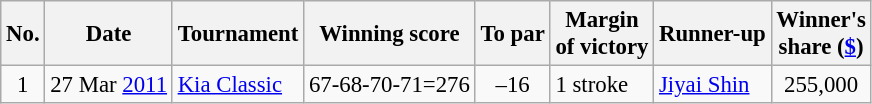<table class="wikitable" style="font-size:95%;">
<tr>
<th>No.</th>
<th>Date</th>
<th>Tournament</th>
<th>Winning score</th>
<th>To par</th>
<th>Margin<br>of victory</th>
<th>Runner-up</th>
<th>Winner's<br>share (<a href='#'>$</a>)</th>
</tr>
<tr>
<td align=center>1</td>
<td align=right>27 Mar <a href='#'>2011</a></td>
<td><a href='#'>Kia Classic</a></td>
<td align=right>67-68-70-71=276</td>
<td align=center>–16</td>
<td>1 stroke</td>
<td> <a href='#'>Jiyai Shin</a></td>
<td align=center>255,000</td>
</tr>
</table>
